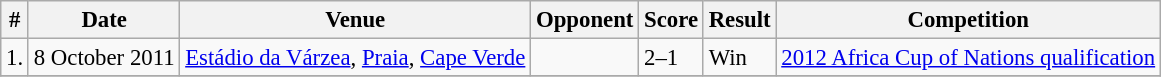<table class="wikitable" style="font-size:95%;">
<tr>
<th>#</th>
<th>Date</th>
<th>Venue</th>
<th>Opponent</th>
<th>Score</th>
<th>Result</th>
<th>Competition</th>
</tr>
<tr>
<td>1.</td>
<td>8 October 2011</td>
<td><a href='#'>Estádio da Várzea</a>, <a href='#'>Praia</a>, <a href='#'>Cape Verde</a></td>
<td></td>
<td>2–1</td>
<td>Win</td>
<td><a href='#'>2012 Africa Cup of Nations qualification</a></td>
</tr>
<tr>
</tr>
</table>
